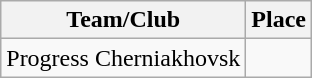<table class="wikitable">
<tr>
<th>Team/Club</th>
<th>Place</th>
</tr>
<tr>
<td>Progress Cherniakhovsk</td>
<td></td>
</tr>
</table>
